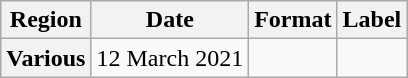<table class="wikitable plainrowheaders">
<tr>
<th scope="col">Region</th>
<th scope="col">Date</th>
<th scope="col">Format</th>
<th scope="col">Label</th>
</tr>
<tr>
<th scope="row">Various</th>
<td>12 March 2021</td>
<td></td>
<td></td>
</tr>
</table>
